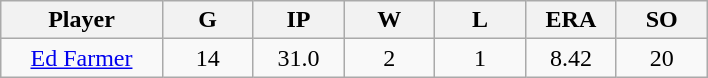<table class="wikitable sortable">
<tr>
<th bgcolor="#DDDDFF" width="16%">Player</th>
<th bgcolor="#DDDDFF" width="9%">G</th>
<th bgcolor="#DDDDFF" width="9%">IP</th>
<th bgcolor="#DDDDFF" width="9%">W</th>
<th bgcolor="#DDDDFF" width="9%">L</th>
<th bgcolor="#DDDDFF" width="9%">ERA</th>
<th bgcolor="#DDDDFF" width="9%">SO</th>
</tr>
<tr align="center">
<td><a href='#'>Ed Farmer</a></td>
<td>14</td>
<td>31.0</td>
<td>2</td>
<td>1</td>
<td>8.42</td>
<td>20</td>
</tr>
</table>
